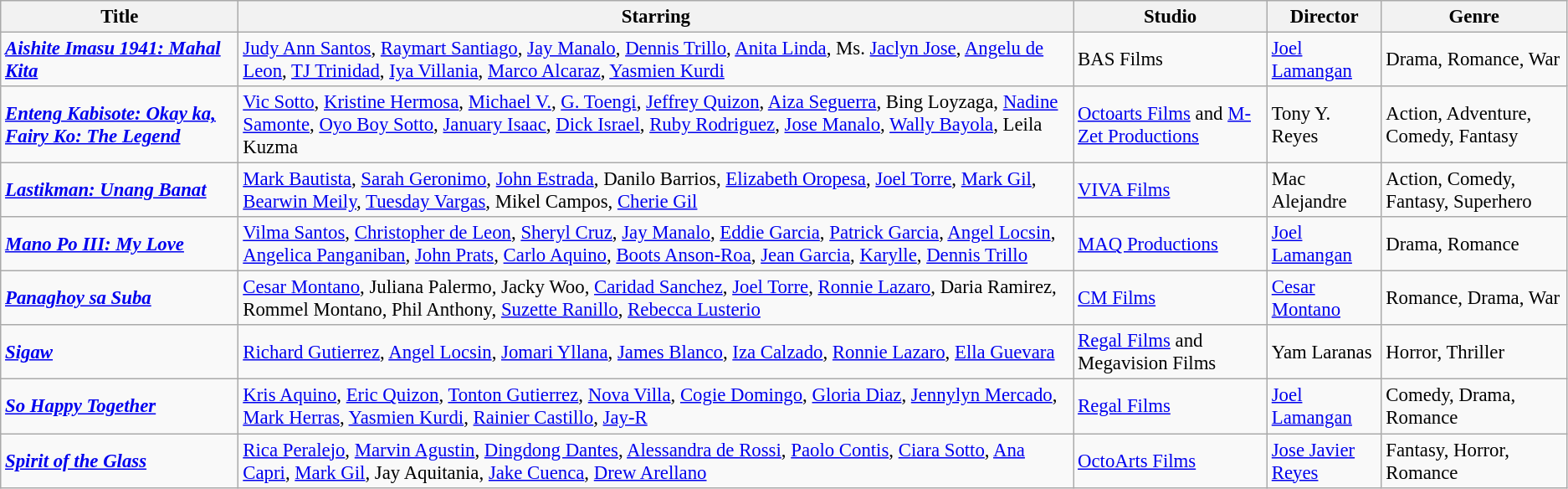<table class="wikitable" style="font-size:95%">
<tr>
<th>Title</th>
<th>Starring</th>
<th>Studio</th>
<th>Director</th>
<th>Genre</th>
</tr>
<tr>
<td><strong><em><a href='#'>Aishite Imasu 1941: Mahal Kita</a></em></strong></td>
<td><a href='#'>Judy Ann Santos</a>, <a href='#'>Raymart Santiago</a>, <a href='#'>Jay Manalo</a>, <a href='#'>Dennis Trillo</a>, <a href='#'>Anita Linda</a>, Ms. <a href='#'>Jaclyn Jose</a>, <a href='#'>Angelu de Leon</a>, <a href='#'>TJ Trinidad</a>, <a href='#'>Iya Villania</a>, <a href='#'>Marco Alcaraz</a>, <a href='#'>Yasmien Kurdi</a></td>
<td>BAS Films</td>
<td><a href='#'>Joel Lamangan</a></td>
<td>Drama, Romance, War</td>
</tr>
<tr>
<td><strong><em><a href='#'>Enteng Kabisote: Okay ka, Fairy Ko: The Legend</a></em></strong></td>
<td><a href='#'>Vic Sotto</a>, <a href='#'>Kristine Hermosa</a>, <a href='#'>Michael V.</a>, <a href='#'>G. Toengi</a>, <a href='#'>Jeffrey Quizon</a>, <a href='#'>Aiza Seguerra</a>, Bing Loyzaga, <a href='#'>Nadine Samonte</a>, <a href='#'>Oyo Boy Sotto</a>, <a href='#'>January Isaac</a>, <a href='#'>Dick Israel</a>, <a href='#'>Ruby Rodriguez</a>, <a href='#'>Jose Manalo</a>, <a href='#'>Wally Bayola</a>, Leila Kuzma</td>
<td><a href='#'>Octoarts Films</a> and <a href='#'>M-Zet Productions</a></td>
<td>Tony Y. Reyes</td>
<td>Action, Adventure, Comedy, Fantasy</td>
</tr>
<tr>
<td><strong><em><a href='#'>Lastikman: Unang Banat</a></em></strong></td>
<td><a href='#'>Mark Bautista</a>, <a href='#'>Sarah Geronimo</a>, <a href='#'>John Estrada</a>, Danilo Barrios, <a href='#'>Elizabeth Oropesa</a>, <a href='#'>Joel Torre</a>, <a href='#'>Mark Gil</a>, <a href='#'>Bearwin Meily</a>, <a href='#'>Tuesday Vargas</a>, Mikel Campos, <a href='#'>Cherie Gil</a></td>
<td><a href='#'>VIVA Films</a></td>
<td>Mac Alejandre</td>
<td>Action, Comedy, Fantasy, Superhero</td>
</tr>
<tr>
<td><strong><em><a href='#'>Mano Po III: My Love</a></em></strong></td>
<td><a href='#'>Vilma Santos</a>, <a href='#'>Christopher de Leon</a>, <a href='#'>Sheryl Cruz</a>, <a href='#'>Jay Manalo</a>, <a href='#'>Eddie Garcia</a>, <a href='#'>Patrick Garcia</a>, <a href='#'>Angel Locsin</a>, <a href='#'>Angelica Panganiban</a>, <a href='#'>John Prats</a>, <a href='#'>Carlo Aquino</a>, <a href='#'>Boots Anson-Roa</a>, <a href='#'>Jean Garcia</a>, <a href='#'>Karylle</a>, <a href='#'>Dennis Trillo</a></td>
<td><a href='#'>MAQ Productions</a></td>
<td><a href='#'>Joel Lamangan</a></td>
<td>Drama, Romance</td>
</tr>
<tr>
<td><strong><em><a href='#'>Panaghoy sa Suba</a></em></strong></td>
<td><a href='#'>Cesar Montano</a>, Juliana Palermo, Jacky Woo, <a href='#'>Caridad Sanchez</a>, <a href='#'>Joel Torre</a>, <a href='#'>Ronnie Lazaro</a>, Daria Ramirez, Rommel Montano, Phil Anthony, <a href='#'>Suzette Ranillo</a>, <a href='#'>Rebecca Lusterio</a></td>
<td><a href='#'>CM Films</a></td>
<td><a href='#'>Cesar Montano</a></td>
<td>Romance, Drama, War</td>
</tr>
<tr>
<td><strong><em><a href='#'>Sigaw</a></em></strong></td>
<td><a href='#'>Richard Gutierrez</a>, <a href='#'>Angel Locsin</a>, <a href='#'>Jomari Yllana</a>, <a href='#'>James Blanco</a>, <a href='#'>Iza Calzado</a>, <a href='#'>Ronnie Lazaro</a>, <a href='#'>Ella Guevara</a></td>
<td><a href='#'>Regal Films</a> and Megavision Films</td>
<td>Yam Laranas</td>
<td>Horror, Thriller</td>
</tr>
<tr>
<td><strong><em><a href='#'>So Happy Together</a></em></strong></td>
<td><a href='#'>Kris Aquino</a>, <a href='#'>Eric Quizon</a>, <a href='#'>Tonton Gutierrez</a>, <a href='#'>Nova Villa</a>, <a href='#'>Cogie Domingo</a>, <a href='#'>Gloria Diaz</a>, <a href='#'>Jennylyn Mercado</a>, <a href='#'>Mark Herras</a>, <a href='#'>Yasmien Kurdi</a>, <a href='#'>Rainier Castillo</a>, <a href='#'>Jay-R</a></td>
<td><a href='#'>Regal Films</a></td>
<td><a href='#'>Joel Lamangan</a></td>
<td>Comedy, Drama, Romance</td>
</tr>
<tr>
<td><strong><em><a href='#'>Spirit of the Glass</a></em></strong></td>
<td><a href='#'>Rica Peralejo</a>, <a href='#'>Marvin Agustin</a>, <a href='#'>Dingdong Dantes</a>, <a href='#'>Alessandra de Rossi</a>, <a href='#'>Paolo Contis</a>, <a href='#'>Ciara Sotto</a>, <a href='#'>Ana Capri</a>, <a href='#'>Mark Gil</a>, Jay Aquitania, <a href='#'>Jake Cuenca</a>, <a href='#'>Drew Arellano</a></td>
<td><a href='#'>OctoArts Films</a></td>
<td><a href='#'>Jose Javier Reyes</a></td>
<td>Fantasy, Horror, Romance</td>
</tr>
</table>
